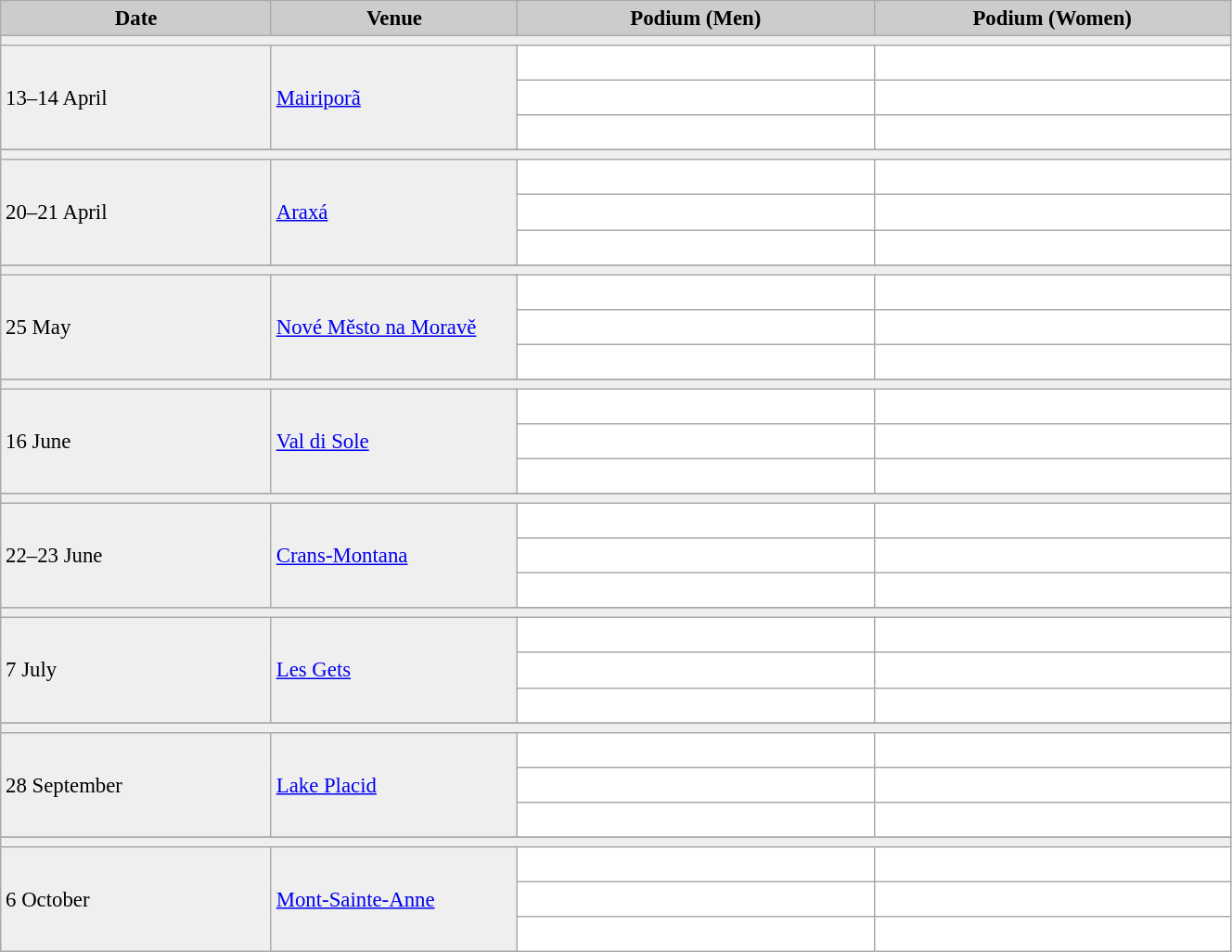<table class="wikitable" width=70% bgcolor="#f7f8ff" cellpadding="3" cellspacing="0" border="1" style="font-size: 95%; border: gray solid 1px; border-collapse: collapse;">
<tr bgcolor="#CCCCCC">
<td align="center"><strong>Date</strong></td>
<td width=20% align="center"><strong>Venue</strong></td>
<td width=29% align="center"><strong>Podium (Men)</strong></td>
<td width=29% align="center"><strong>Podium (Women)</strong></td>
</tr>
<tr bgcolor="#EFEFEF">
<td colspan=4></td>
</tr>
<tr bgcolor="#EFEFEF">
<td rowspan=3>13–14 April</td>
<td nowrap rowspan=3> <a href='#'>Mairiporã</a></td>
<td bgcolor="#ffffff">   </td>
<td bgcolor="#ffffff">   </td>
</tr>
<tr>
<td bgcolor="#ffffff">   </td>
<td bgcolor="#ffffff">   </td>
</tr>
<tr>
<td bgcolor="#ffffff">   </td>
<td bgcolor="#ffffff">   </td>
</tr>
<tr>
</tr>
<tr bgcolor="#EFEFEF">
<td colspan=4></td>
</tr>
<tr bgcolor="#EFEFEF">
<td rowspan=3>20–21 April</td>
<td rowspan=3> <a href='#'>Araxá</a></td>
<td bgcolor="#ffffff">   </td>
<td bgcolor="#ffffff">   </td>
</tr>
<tr>
<td bgcolor="#ffffff">   </td>
<td bgcolor="#ffffff">   </td>
</tr>
<tr>
<td bgcolor="#ffffff">   </td>
<td bgcolor="#ffffff">   </td>
</tr>
<tr>
</tr>
<tr bgcolor="#EFEFEF">
<td colspan=4></td>
</tr>
<tr bgcolor="#EFEFEF">
<td rowspan=3>25 May</td>
<td nowrap rowspan=3> <a href='#'>Nové Město na Moravě</a></td>
<td bgcolor="#ffffff">   </td>
<td bgcolor="#ffffff">   </td>
</tr>
<tr>
<td bgcolor="#ffffff">   </td>
<td bgcolor="#ffffff">   </td>
</tr>
<tr>
<td bgcolor="#ffffff">   </td>
<td bgcolor="#ffffff">   </td>
</tr>
<tr>
</tr>
<tr bgcolor="#EFEFEF">
<td colspan=4></td>
</tr>
<tr bgcolor="#EFEFEF">
<td rowspan=3>16 June</td>
<td rowspan=3> <a href='#'>Val di Sole</a></td>
<td bgcolor="#ffffff">   </td>
<td bgcolor="#ffffff">   </td>
</tr>
<tr>
<td bgcolor="#ffffff">   </td>
<td bgcolor="#ffffff">   </td>
</tr>
<tr>
<td bgcolor="#ffffff">   </td>
<td bgcolor="#ffffff">   </td>
</tr>
<tr>
</tr>
<tr bgcolor="#EFEFEF">
<td colspan=4></td>
</tr>
<tr bgcolor="#EFEFEF">
<td rowspan=3>22–23 June</td>
<td rowspan=3> <a href='#'>Crans-Montana</a></td>
<td bgcolor="#ffffff">   </td>
<td bgcolor="#ffffff">   </td>
</tr>
<tr>
<td bgcolor="#ffffff">   </td>
<td bgcolor="#ffffff">   </td>
</tr>
<tr>
<td bgcolor="#ffffff">   </td>
<td bgcolor="#ffffff">   </td>
</tr>
<tr>
</tr>
<tr bgcolor="#EFEFEF">
<td colspan=4></td>
</tr>
<tr bgcolor="#EFEFEF">
<td rowspan=3>7 July</td>
<td rowspan=3> <a href='#'>Les Gets</a></td>
<td bgcolor="#ffffff">   </td>
<td bgcolor="#ffffff">   </td>
</tr>
<tr>
<td bgcolor="#ffffff">   </td>
<td bgcolor="#ffffff">   </td>
</tr>
<tr>
<td bgcolor="#ffffff">   </td>
<td bgcolor="#ffffff">   </td>
</tr>
<tr>
</tr>
<tr bgcolor="#EFEFEF">
<td colspan=4></td>
</tr>
<tr bgcolor="#EFEFEF">
<td rowspan=3>28 September</td>
<td rowspan=3> <a href='#'>Lake Placid</a></td>
<td bgcolor="#ffffff">   </td>
<td bgcolor="#ffffff">   </td>
</tr>
<tr>
<td bgcolor="#ffffff">   </td>
<td bgcolor="#ffffff">   </td>
</tr>
<tr>
<td bgcolor="#ffffff">   </td>
<td bgcolor="#ffffff">   </td>
</tr>
<tr>
</tr>
<tr bgcolor="#EFEFEF">
<td colspan=4></td>
</tr>
<tr bgcolor="#EFEFEF">
<td rowspan=3>6 October</td>
<td rowspan=3> <a href='#'>Mont-Sainte-Anne</a></td>
<td bgcolor="#ffffff">   </td>
<td bgcolor="#ffffff">   </td>
</tr>
<tr>
<td bgcolor="#ffffff">   </td>
<td bgcolor="#ffffff">   </td>
</tr>
<tr>
<td bgcolor="#ffffff">   </td>
<td bgcolor="#ffffff">   </td>
</tr>
</table>
